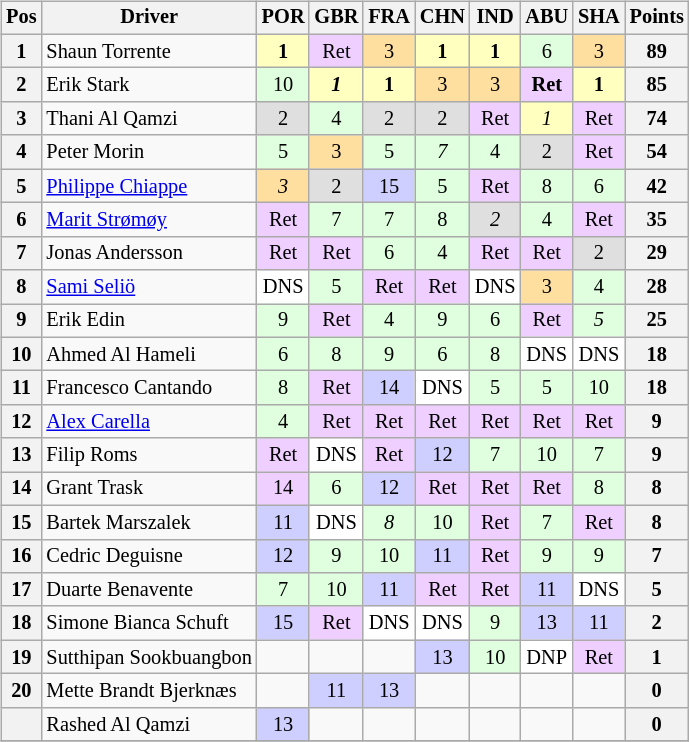<table>
<tr valign="top">
<td><br><table class="wikitable" style="font-size:85%; text-align:center;">
<tr>
<th valign="middle">Pos</th>
<th valign="middle">Driver</th>
<th>POR<br></th>
<th>GBR<br></th>
<th>FRA<br></th>
<th>CHN<br></th>
<th>IND<br></th>
<th>ABU<br></th>
<th>SHA<br></th>
<th valign="middle">Points</th>
</tr>
<tr>
<th>1</th>
<td align=left> Shaun Torrente</td>
<td style="background:#ffffbf;"><strong>1</strong></td>
<td style="background:#efcfff;">Ret</td>
<td style="background:#ffdf9f;">3</td>
<td style="background:#ffffbf;"><strong>1</strong></td>
<td style="background:#ffffbf;"><strong>1</strong></td>
<td style="background:#dfffdf;">6</td>
<td style="background:#ffdf9f;">3</td>
<th>89</th>
</tr>
<tr>
<th>2</th>
<td align=left> Erik Stark</td>
<td style="background:#dfffdf;">10</td>
<td style="background:#ffffbf;"><strong><em>1</em></strong></td>
<td style="background:#ffffbf;"><strong>1</strong></td>
<td style="background:#ffdf9f;">3</td>
<td style="background:#ffdf9f;">3</td>
<td style="background:#efcfff;"><strong>Ret</strong></td>
<td style="background:#ffffbf;"><strong>1</strong></td>
<th>85</th>
</tr>
<tr>
<th>3</th>
<td align=left> Thani Al Qamzi</td>
<td style="background:#dfdfdf;">2</td>
<td style="background:#dfffdf;">4</td>
<td style="background:#dfdfdf;">2</td>
<td style="background:#dfdfdf;">2</td>
<td style="background:#efcfff;">Ret</td>
<td style="background:#ffffbf;"><em>1</em></td>
<td style="background:#efcfff;">Ret</td>
<th>74</th>
</tr>
<tr>
<th>4</th>
<td align=left> Peter Morin</td>
<td style="background:#dfffdf;">5</td>
<td style="background:#ffdf9f;">3</td>
<td style="background:#dfffdf;">5</td>
<td style="background:#dfffdf;"><em>7</em></td>
<td style="background:#dfffdf;">4</td>
<td style="background:#dfdfdf;">2</td>
<td style="background:#efcfff;">Ret</td>
<th>54</th>
</tr>
<tr>
<th>5</th>
<td align=left> <a href='#'>Philippe Chiappe</a></td>
<td style="background:#ffdf9f;"><em>3</em></td>
<td style="background:#dfdfdf;">2</td>
<td style="background:#cfcfff;">15</td>
<td style="background:#dfffdf;">5</td>
<td style="background:#efcfff;">Ret</td>
<td style="background:#dfffdf;">8</td>
<td style="background:#dfffdf;">6</td>
<th>42</th>
</tr>
<tr>
<th>6</th>
<td align=left> <a href='#'>Marit Strømøy</a></td>
<td style="background:#efcfff;">Ret</td>
<td style="background:#dfffdf;">7</td>
<td style="background:#dfffdf;">7</td>
<td style="background:#dfffdf;">8</td>
<td style="background:#dfdfdf;"><em>2</em></td>
<td style="background:#dfffdf;">4</td>
<td style="background:#efcfff;">Ret</td>
<th>35</th>
</tr>
<tr>
<th>7</th>
<td align=left> Jonas Andersson</td>
<td style="background:#efcfff;">Ret</td>
<td style="background:#efcfff;">Ret</td>
<td style="background:#dfffdf;">6</td>
<td style="background:#dfffdf;">4</td>
<td style="background:#efcfff;">Ret</td>
<td style="background:#efcfff;">Ret</td>
<td style="background:#dfdfdf;">2</td>
<th>29</th>
</tr>
<tr>
<th>8</th>
<td align=left> <a href='#'>Sami Seliö</a></td>
<td style="background:#ffffff;">DNS</td>
<td style="background:#dfffdf;">5</td>
<td style="background:#efcfff;">Ret</td>
<td style="background:#efcfff;">Ret</td>
<td style="background:#ffffff;">DNS</td>
<td style="background:#ffdf9f;">3</td>
<td style="background:#dfffdf;">4</td>
<th>28</th>
</tr>
<tr>
<th>9</th>
<td align=left> Erik Edin</td>
<td style="background:#dfffdf;">9</td>
<td style="background:#efcfff;">Ret</td>
<td style="background:#dfffdf;">4</td>
<td style="background:#dfffdf;">9</td>
<td style="background:#dfffdf;">6</td>
<td style="background:#efcfff;">Ret</td>
<td style="background:#dfffdf;"><em>5</em></td>
<th>25</th>
</tr>
<tr>
<th>10</th>
<td align=left> Ahmed Al Hameli</td>
<td style="background:#dfffdf;">6</td>
<td style="background:#dfffdf;">8</td>
<td style="background:#dfffdf;">9</td>
<td style="background:#dfffdf;">6</td>
<td style="background:#dfffdf;">8</td>
<td style="background:#ffffff;">DNS</td>
<td style="background:#ffffff;">DNS</td>
<th>18</th>
</tr>
<tr>
<th>11</th>
<td align=left> Francesco Cantando</td>
<td style="background:#dfffdf;">8</td>
<td style="background:#efcfff;">Ret</td>
<td style="background:#cfcfff;">14</td>
<td style="background:#ffffff;">DNS</td>
<td style="background:#dfffdf;">5</td>
<td style="background:#dfffdf;">5</td>
<td style="background:#dfffdf;">10</td>
<th>18</th>
</tr>
<tr>
<th>12</th>
<td align=left> <a href='#'>Alex Carella</a></td>
<td style="background:#dfffdf;">4</td>
<td style="background:#efcfff;">Ret</td>
<td style="background:#efcfff;">Ret</td>
<td style="background:#efcfff;">Ret</td>
<td style="background:#efcfff;">Ret</td>
<td style="background:#efcfff;">Ret</td>
<td style="background:#efcfff;">Ret</td>
<th>9</th>
</tr>
<tr>
<th>13</th>
<td align=left> Filip Roms</td>
<td style="background:#efcfff;">Ret</td>
<td style="background:#ffffff;">DNS</td>
<td style="background:#efcfff;">Ret</td>
<td style="background:#cfcfff;">12</td>
<td style="background:#dfffdf;">7</td>
<td style="background:#dfffdf;">10</td>
<td style="background:#dfffdf;">7</td>
<th>9</th>
</tr>
<tr>
<th>14</th>
<td align=left> Grant Trask</td>
<td style="background:#efcfff;">14</td>
<td style="background:#dfffdf;">6</td>
<td style="background:#cfcfff;">12</td>
<td style="background:#efcfff;">Ret</td>
<td style="background:#efcfff;">Ret</td>
<td style="background:#efcfff;">Ret</td>
<td style="background:#dfffdf;">8</td>
<th>8</th>
</tr>
<tr>
<th>15</th>
<td align=left> Bartek Marszalek</td>
<td style="background:#cfcfff;">11</td>
<td style="background:#ffffff;">DNS</td>
<td style="background:#dfffdf;"><em>8</em></td>
<td style="background:#dfffdf;">10</td>
<td style="background:#efcfff;">Ret</td>
<td style="background:#dfffdf;">7</td>
<td style="background:#efcfff;">Ret</td>
<th>8</th>
</tr>
<tr>
<th>16</th>
<td align=left> Cedric Deguisne</td>
<td style="background:#cfcfff;">12</td>
<td style="background:#dfffdf;">9</td>
<td style="background:#dfffdf;">10</td>
<td style="background:#cfcfff;">11</td>
<td style="background:#efcfff;">Ret</td>
<td style="background:#dfffdf;">9</td>
<td style="background:#dfffdf;">9</td>
<th>7</th>
</tr>
<tr>
<th>17</th>
<td align=left> Duarte Benavente</td>
<td style="background:#dfffdf;">7</td>
<td style="background:#dfffdf;">10</td>
<td style="background:#cfcfff;">11</td>
<td style="background:#efcfff;">Ret</td>
<td style="background:#efcfff;">Ret</td>
<td style="background:#cfcfff;">11</td>
<td style="background:#ffffff;">DNS</td>
<th>5</th>
</tr>
<tr>
<th>18</th>
<td align=left> Simone Bianca Schuft</td>
<td style="background:#cfcfff;">15</td>
<td style="background:#efcfff;">Ret</td>
<td style="background:#ffffff;">DNS</td>
<td style="background:#ffffff;">DNS</td>
<td style="background:#dfffdf;">9</td>
<td style="background:#cfcfff;">13</td>
<td style="background:#cfcfff;">11</td>
<th>2</th>
</tr>
<tr>
<th>19</th>
<td align=left> Sutthipan Sookbuangbon</td>
<td></td>
<td></td>
<td></td>
<td style="background:#cfcfff;">13</td>
<td style="background:#dfffdf;">10</td>
<td style="background:#ffffff;">DNP</td>
<td style="background:#efcfff;">Ret</td>
<th>1</th>
</tr>
<tr>
<th>20</th>
<td align=left> Mette Brandt Bjerknæs</td>
<td></td>
<td style="background:#cfcfff;">11</td>
<td style="background:#cfcfff;">13</td>
<td></td>
<td></td>
<td></td>
<td></td>
<th>0</th>
</tr>
<tr>
<th></th>
<td align=left> Rashed Al Qamzi</td>
<td style="background:#cfcfff;">13</td>
<td></td>
<td></td>
<td></td>
<td></td>
<td></td>
<td></td>
<th>0</th>
</tr>
<tr>
</tr>
</table>
</td>
<td><br>
<br></td>
</tr>
</table>
